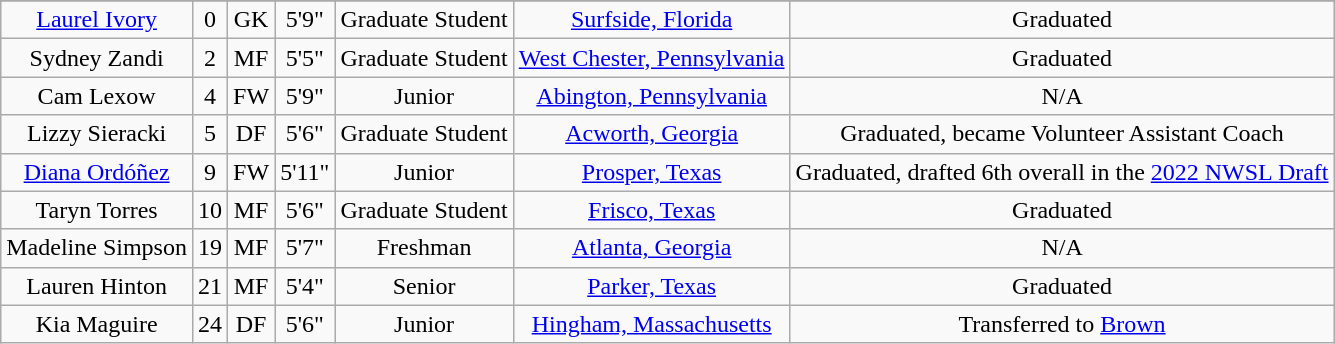<table class="wikitable sortable" style="text-align:center;" border="1">
<tr align=center>
</tr>
<tr>
<td><a href='#'>Laurel Ivory</a></td>
<td>0</td>
<td>GK</td>
<td>5'9"</td>
<td>Graduate Student</td>
<td><a href='#'>Surfside, Florida</a></td>
<td>Graduated</td>
</tr>
<tr>
<td>Sydney Zandi</td>
<td>2</td>
<td>MF</td>
<td>5'5"</td>
<td>Graduate Student</td>
<td><a href='#'>West Chester, Pennsylvania</a></td>
<td>Graduated</td>
</tr>
<tr>
<td>Cam Lexow</td>
<td>4</td>
<td>FW</td>
<td>5'9"</td>
<td>Junior</td>
<td><a href='#'>Abington, Pennsylvania</a></td>
<td>N/A</td>
</tr>
<tr>
<td>Lizzy Sieracki</td>
<td>5</td>
<td>DF</td>
<td>5'6"</td>
<td>Graduate Student</td>
<td><a href='#'>Acworth, Georgia</a></td>
<td>Graduated, became Volunteer Assistant Coach</td>
</tr>
<tr>
<td><a href='#'>Diana Ordóñez</a></td>
<td>9</td>
<td>FW</td>
<td>5'11"</td>
<td>Junior</td>
<td><a href='#'>Prosper, Texas</a></td>
<td>Graduated, drafted 6th overall in the <a href='#'>2022 NWSL Draft</a></td>
</tr>
<tr>
<td>Taryn Torres</td>
<td>10</td>
<td>MF</td>
<td>5'6"</td>
<td>Graduate Student</td>
<td><a href='#'>Frisco, Texas</a></td>
<td>Graduated</td>
</tr>
<tr>
<td>Madeline Simpson</td>
<td>19</td>
<td>MF</td>
<td>5'7"</td>
<td>Freshman</td>
<td><a href='#'>Atlanta, Georgia</a></td>
<td>N/A</td>
</tr>
<tr>
<td>Lauren Hinton</td>
<td>21</td>
<td>MF</td>
<td>5'4"</td>
<td>Senior</td>
<td><a href='#'>Parker, Texas</a></td>
<td>Graduated</td>
</tr>
<tr>
<td>Kia Maguire</td>
<td>24</td>
<td>DF</td>
<td>5'6"</td>
<td>Junior</td>
<td><a href='#'>Hingham, Massachusetts</a></td>
<td>Transferred to <a href='#'>Brown</a></td>
</tr>
</table>
